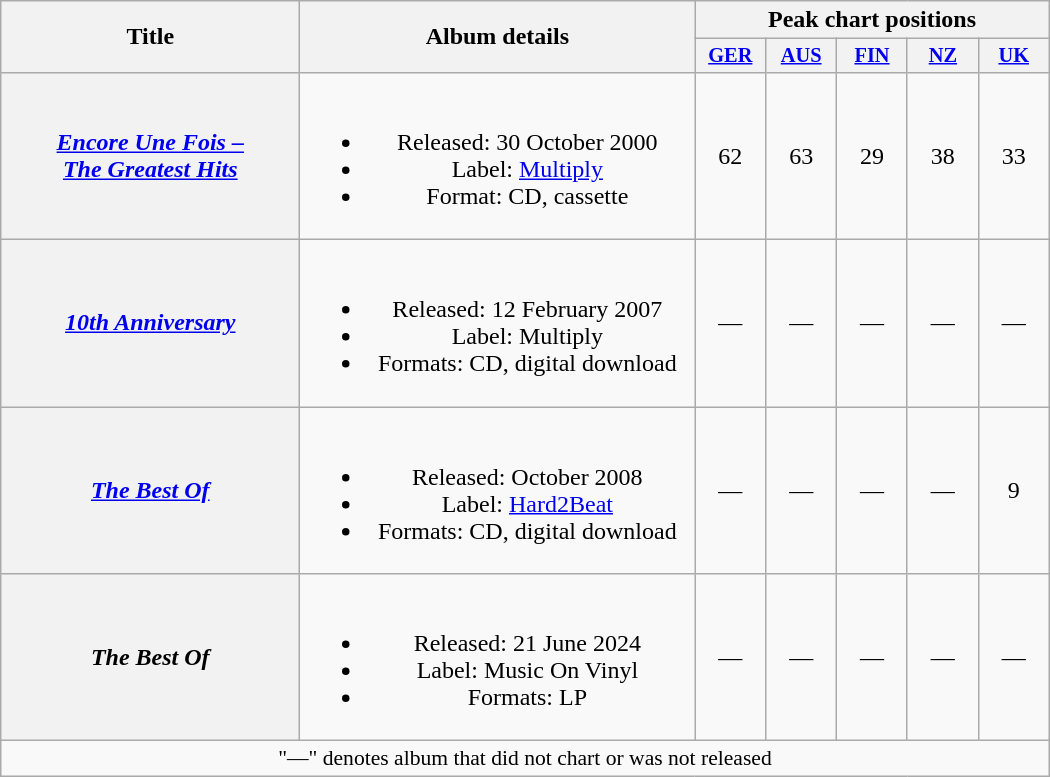<table class="wikitable plainrowheaders" style="text-align:center;" border="1">
<tr>
<th scope="col" rowspan="2" style="width:12em;">Title</th>
<th scope="col" rowspan="2" style="width:16em;">Album details</th>
<th scope="col" colspan="5">Peak chart positions</th>
</tr>
<tr>
<th scope="col" style="width:3em;font-size:85%;"><a href='#'>GER</a><br></th>
<th scope="col" style="width:3em;font-size:85%;"><a href='#'>AUS</a><br></th>
<th scope="col" style="width:3em;font-size:85%;"><a href='#'>FIN</a><br></th>
<th scope="col" style="width:3em;font-size:85%;"><a href='#'>NZ</a><br></th>
<th scope="col" style="width:3em;font-size:85%;"><a href='#'>UK</a><br></th>
</tr>
<tr>
<th scope="row"><em><a href='#'>Encore Une Fois –<br>The Greatest Hits</a></em></th>
<td><br><ul><li>Released: 30 October 2000</li><li>Label: <a href='#'>Multiply</a></li><li>Format: CD, cassette</li></ul></td>
<td>62</td>
<td>63</td>
<td>29</td>
<td>38</td>
<td>33</td>
</tr>
<tr>
<th scope="row"><em><a href='#'>10th Anniversary</a></em></th>
<td><br><ul><li>Released: 12 February 2007</li><li>Label: Multiply</li><li>Formats: CD, digital download</li></ul></td>
<td>—</td>
<td>—</td>
<td>—</td>
<td>—</td>
<td>—</td>
</tr>
<tr>
<th scope="row"><em><a href='#'>The Best Of</a></em></th>
<td><br><ul><li>Released: October 2008</li><li>Label: <a href='#'>Hard2Beat</a></li><li>Formats: CD, digital download</li></ul></td>
<td>—</td>
<td>—</td>
<td>—</td>
<td>—</td>
<td>9</td>
</tr>
<tr>
<th scope="row"><em>The Best Of</em> </th>
<td><br><ul><li>Released: 21 June 2024</li><li>Label: Music On Vinyl</li><li>Formats: LP</li></ul></td>
<td>—</td>
<td>—</td>
<td>—</td>
<td>—</td>
<td>—</td>
</tr>
<tr>
<td align="center" colspan="14" style="font-size:90%">"—" denotes album that did not chart or was not released</td>
</tr>
</table>
